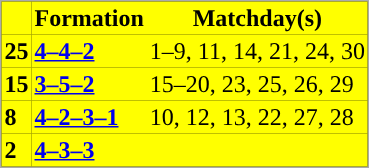<table class="toccolours" border="0" cellpadding="2" cellspacing="0" align="center" style="margin: 0.5em 0 1em 1em; background: #000000; border: 1px #aaaaaa solid;">
<tr bgcolor=#FFFF00>
<th></th>
<th>Formation</th>
<th>Matchday(s)</th>
</tr>
<tr bgcolor=#FFFF00>
<td><strong>25</strong></td>
<td><a href='#'><span><strong>4–4–2</strong></span></a></td>
<td>1–9, 11, 14, 21, 24, 30</td>
</tr>
<tr bgcolor=#FFFF00>
<td><strong>15</strong></td>
<td><a href='#'><span><strong>3–5–2</strong></span></a></td>
<td>15–20, 23, 25, 26, 29</td>
</tr>
<tr bgcolor=#FFFF00>
<td><strong>8</strong></td>
<td><a href='#'><span><strong>4–2–3–1</strong></span></a></td>
<td>10, 12, 13, 22, 27, 28</td>
</tr>
<tr bgcolor=#FFFF00>
<td><strong>2</strong></td>
<td><a href='#'><span><strong>4–3–3</strong></span></a></td>
<td></td>
</tr>
</table>
